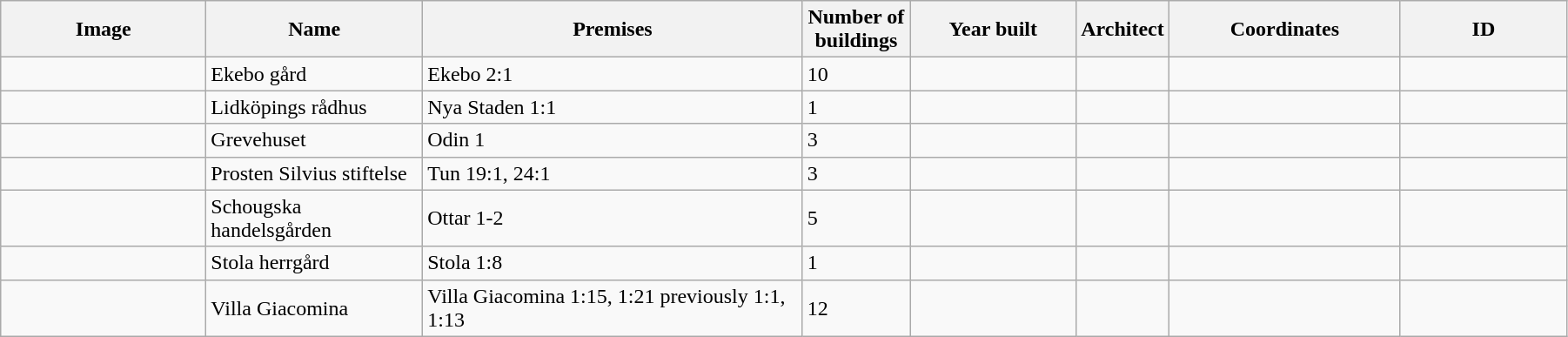<table class="wikitable" width="95%">
<tr>
<th width="150">Image</th>
<th>Name</th>
<th>Premises</th>
<th width="75">Number of<br>buildings</th>
<th width="120">Year built</th>
<th>Architect</th>
<th width="170">Coordinates</th>
<th width="120">ID</th>
</tr>
<tr>
<td></td>
<td>Ekebo gård</td>
<td>Ekebo 2:1</td>
<td>10</td>
<td></td>
<td></td>
<td></td>
<td></td>
</tr>
<tr>
<td></td>
<td>Lidköpings rådhus</td>
<td>Nya Staden 1:1</td>
<td>1</td>
<td></td>
<td></td>
<td></td>
<td></td>
</tr>
<tr>
<td></td>
<td>Grevehuset</td>
<td>Odin 1</td>
<td>3</td>
<td></td>
<td></td>
<td></td>
<td></td>
</tr>
<tr>
<td></td>
<td>Prosten Silvius stiftelse</td>
<td>Tun 19:1, 24:1</td>
<td>3</td>
<td></td>
<td></td>
<td></td>
<td></td>
</tr>
<tr>
<td></td>
<td>Schougska handelsgården</td>
<td>Ottar 1-2</td>
<td>5</td>
<td></td>
<td></td>
<td></td>
<td></td>
</tr>
<tr>
<td></td>
<td>Stola herrgård</td>
<td>Stola 1:8</td>
<td>1</td>
<td></td>
<td></td>
<td></td>
<td></td>
</tr>
<tr>
<td></td>
<td>Villa Giacomina</td>
<td>Villa Giacomina 1:15, 1:21 previously 1:1, 1:13</td>
<td>12</td>
<td></td>
<td></td>
<td></td>
<td></td>
</tr>
</table>
